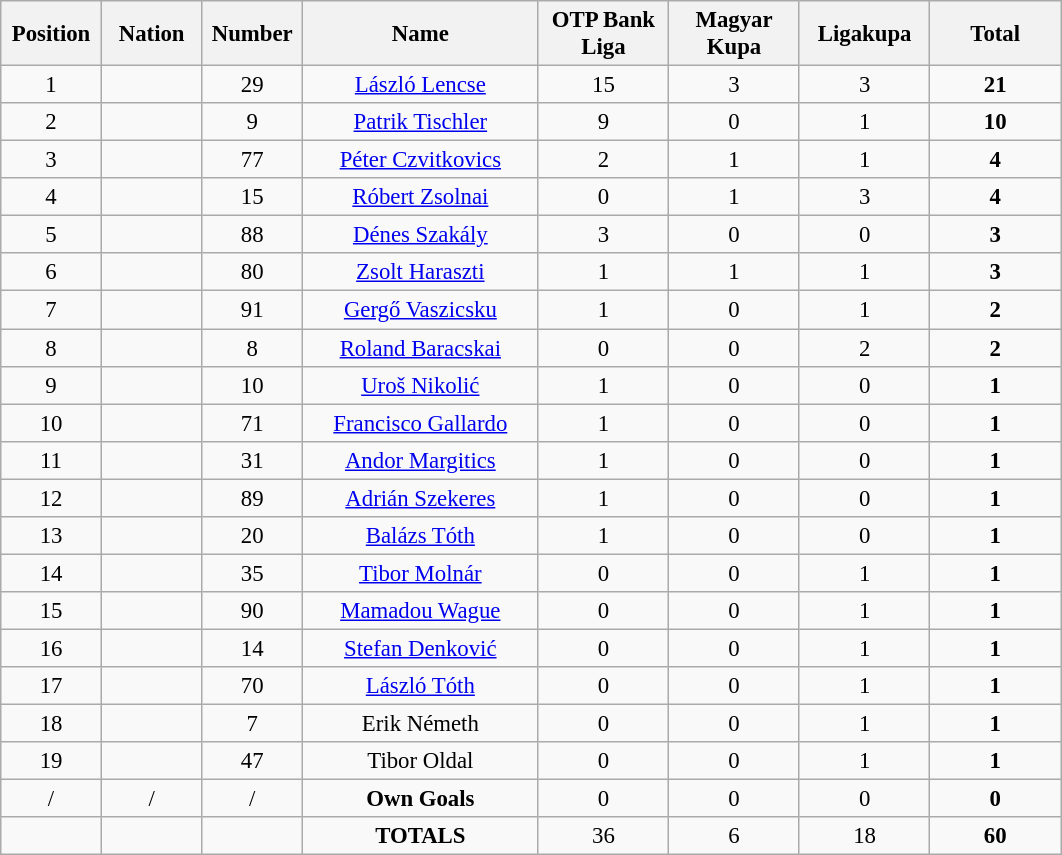<table class="wikitable" style="font-size: 95%; text-align: center;">
<tr>
<th width=60>Position</th>
<th width=60>Nation</th>
<th width=60>Number</th>
<th width=150>Name</th>
<th width=80>OTP Bank Liga</th>
<th width=80>Magyar Kupa</th>
<th width=80>Ligakupa</th>
<th width=80>Total</th>
</tr>
<tr>
<td>1</td>
<td></td>
<td>29</td>
<td><a href='#'>László Lencse</a></td>
<td>15</td>
<td>3</td>
<td>3</td>
<td><strong>21</strong></td>
</tr>
<tr>
<td>2</td>
<td></td>
<td>9</td>
<td><a href='#'>Patrik Tischler</a></td>
<td>9</td>
<td>0</td>
<td>1</td>
<td><strong>10</strong></td>
</tr>
<tr>
<td>3</td>
<td></td>
<td>77</td>
<td><a href='#'>Péter Czvitkovics</a></td>
<td>2</td>
<td>1</td>
<td>1</td>
<td><strong>4</strong></td>
</tr>
<tr>
<td>4</td>
<td></td>
<td>15</td>
<td><a href='#'>Róbert Zsolnai</a></td>
<td>0</td>
<td>1</td>
<td>3</td>
<td><strong>4</strong></td>
</tr>
<tr>
<td>5</td>
<td></td>
<td>88</td>
<td><a href='#'>Dénes Szakály</a></td>
<td>3</td>
<td>0</td>
<td>0</td>
<td><strong>3</strong></td>
</tr>
<tr>
<td>6</td>
<td></td>
<td>80</td>
<td><a href='#'>Zsolt Haraszti</a></td>
<td>1</td>
<td>1</td>
<td>1</td>
<td><strong>3</strong></td>
</tr>
<tr>
<td>7</td>
<td></td>
<td>91</td>
<td><a href='#'>Gergő Vaszicsku</a></td>
<td>1</td>
<td>0</td>
<td>1</td>
<td><strong>2</strong></td>
</tr>
<tr>
<td>8</td>
<td></td>
<td>8</td>
<td><a href='#'>Roland Baracskai</a></td>
<td>0</td>
<td>0</td>
<td>2</td>
<td><strong>2</strong></td>
</tr>
<tr>
<td>9</td>
<td></td>
<td>10</td>
<td><a href='#'>Uroš Nikolić</a></td>
<td>1</td>
<td>0</td>
<td>0</td>
<td><strong>1</strong></td>
</tr>
<tr>
<td>10</td>
<td></td>
<td>71</td>
<td><a href='#'>Francisco Gallardo</a></td>
<td>1</td>
<td>0</td>
<td>0</td>
<td><strong>1</strong></td>
</tr>
<tr>
<td>11</td>
<td></td>
<td>31</td>
<td><a href='#'>Andor Margitics</a></td>
<td>1</td>
<td>0</td>
<td>0</td>
<td><strong>1</strong></td>
</tr>
<tr>
<td>12</td>
<td></td>
<td>89</td>
<td><a href='#'>Adrián Szekeres</a></td>
<td>1</td>
<td>0</td>
<td>0</td>
<td><strong>1</strong></td>
</tr>
<tr>
<td>13</td>
<td></td>
<td>20</td>
<td><a href='#'>Balázs Tóth</a></td>
<td>1</td>
<td>0</td>
<td>0</td>
<td><strong>1</strong></td>
</tr>
<tr>
<td>14</td>
<td></td>
<td>35</td>
<td><a href='#'>Tibor Molnár</a></td>
<td>0</td>
<td>0</td>
<td>1</td>
<td><strong>1</strong></td>
</tr>
<tr>
<td>15</td>
<td></td>
<td>90</td>
<td><a href='#'>Mamadou Wague</a></td>
<td>0</td>
<td>0</td>
<td>1</td>
<td><strong>1</strong></td>
</tr>
<tr>
<td>16</td>
<td></td>
<td>14</td>
<td><a href='#'>Stefan Denković</a></td>
<td>0</td>
<td>0</td>
<td>1</td>
<td><strong>1</strong></td>
</tr>
<tr>
<td>17</td>
<td></td>
<td>70</td>
<td><a href='#'>László Tóth</a></td>
<td>0</td>
<td>0</td>
<td>1</td>
<td><strong>1</strong></td>
</tr>
<tr>
<td>18</td>
<td></td>
<td>7</td>
<td>Erik Németh</td>
<td>0</td>
<td>0</td>
<td>1</td>
<td><strong>1</strong></td>
</tr>
<tr>
<td>19</td>
<td></td>
<td>47</td>
<td>Tibor Oldal</td>
<td>0</td>
<td>0</td>
<td>1</td>
<td><strong>1</strong></td>
</tr>
<tr>
<td>/</td>
<td>/</td>
<td>/</td>
<td><strong>Own Goals</strong></td>
<td>0</td>
<td>0</td>
<td>0</td>
<td><strong>0</strong></td>
</tr>
<tr>
<td></td>
<td></td>
<td></td>
<td><strong>TOTALS</strong></td>
<td>36</td>
<td>6</td>
<td>18</td>
<td><strong>60</strong></td>
</tr>
</table>
